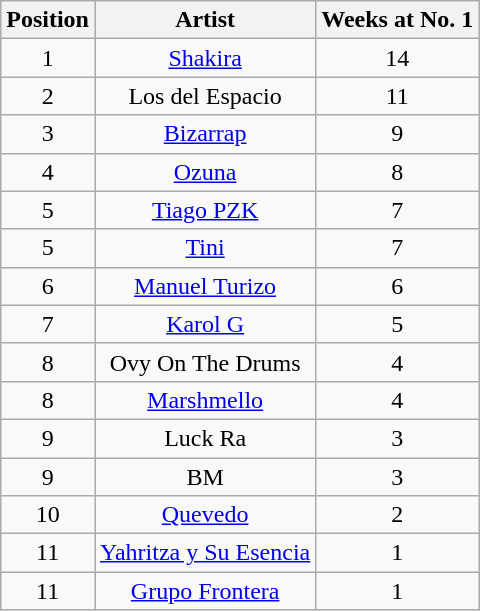<table class="wikitable plainrowheaders" style="text-align:center;">
<tr>
<th scope="col">Position</th>
<th scope="col">Artist</th>
<th scope="col">Weeks at No. 1</th>
</tr>
<tr>
<td>1</td>
<td><a href='#'>Shakira</a></td>
<td>14</td>
</tr>
<tr>
<td>2</td>
<td>Los del Espacio</td>
<td>11</td>
</tr>
<tr>
<td>3</td>
<td><a href='#'>Bizarrap</a></td>
<td>9</td>
</tr>
<tr>
<td>4</td>
<td><a href='#'>Ozuna</a></td>
<td>8</td>
</tr>
<tr>
<td>5</td>
<td><a href='#'>Tiago PZK</a></td>
<td>7</td>
</tr>
<tr>
<td>5</td>
<td><a href='#'>Tini</a></td>
<td>7</td>
</tr>
<tr>
<td>6</td>
<td><a href='#'>Manuel Turizo</a></td>
<td>6</td>
</tr>
<tr>
<td>7</td>
<td><a href='#'>Karol G</a></td>
<td>5</td>
</tr>
<tr>
<td>8</td>
<td>Ovy On The Drums</td>
<td>4</td>
</tr>
<tr>
<td>8</td>
<td><a href='#'>Marshmello</a></td>
<td>4</td>
</tr>
<tr>
<td>9</td>
<td>Luck Ra</td>
<td>3</td>
</tr>
<tr>
<td>9</td>
<td>BM</td>
<td>3</td>
</tr>
<tr>
<td>10</td>
<td><a href='#'>Quevedo</a></td>
<td>2</td>
</tr>
<tr>
<td>11</td>
<td><a href='#'>Yahritza y Su Esencia</a></td>
<td>1</td>
</tr>
<tr>
<td>11</td>
<td><a href='#'>Grupo Frontera</a></td>
<td>1</td>
</tr>
</table>
